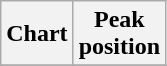<table class="wikitable sortable plainrowheaders" style="text-align:center;" border="1">
<tr>
<th scope="col">Chart</th>
<th scope="col">Peak<br>position</th>
</tr>
<tr>
</tr>
</table>
